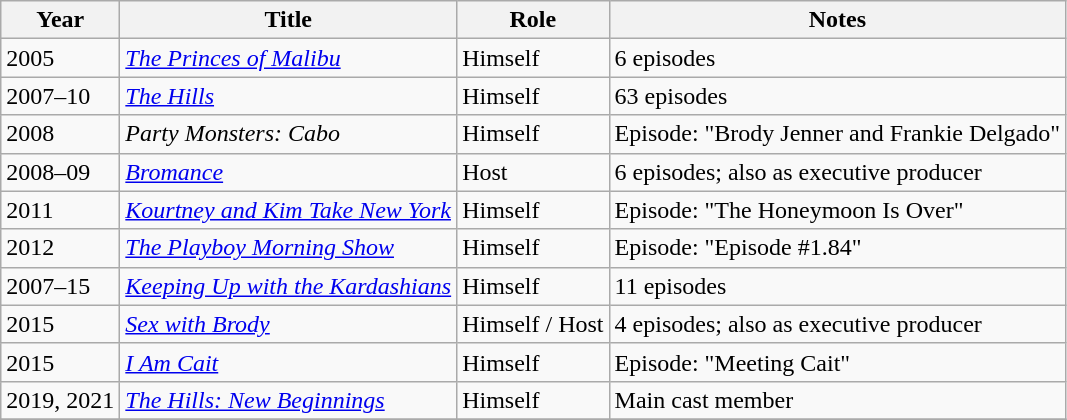<table class="wikitable">
<tr>
<th>Year</th>
<th>Title</th>
<th>Role</th>
<th>Notes</th>
</tr>
<tr>
<td>2005</td>
<td><em><a href='#'>The Princes of Malibu</a></em></td>
<td>Himself</td>
<td>6 episodes</td>
</tr>
<tr>
<td>2007–10</td>
<td><em><a href='#'>The Hills</a></em></td>
<td>Himself</td>
<td>63 episodes</td>
</tr>
<tr>
<td>2008</td>
<td><em>Party Monsters: Cabo</em></td>
<td>Himself</td>
<td>Episode: "Brody Jenner and Frankie Delgado"</td>
</tr>
<tr>
<td>2008–09</td>
<td><em><a href='#'>Bromance</a></em></td>
<td>Host</td>
<td>6 episodes; also as executive producer</td>
</tr>
<tr>
<td>2011</td>
<td><em><a href='#'>Kourtney and Kim Take New York</a></em></td>
<td>Himself</td>
<td>Episode: "The Honeymoon Is Over"</td>
</tr>
<tr>
<td>2012</td>
<td><em><a href='#'>The Playboy Morning Show</a></em></td>
<td>Himself</td>
<td>Episode: "Episode #1.84"</td>
</tr>
<tr>
<td>2007–15</td>
<td><em><a href='#'>Keeping Up with the Kardashians</a></em></td>
<td>Himself</td>
<td>11 episodes</td>
</tr>
<tr>
<td>2015</td>
<td><em><a href='#'>Sex with Brody</a></em></td>
<td>Himself / Host</td>
<td>4 episodes; also as executive producer</td>
</tr>
<tr>
<td>2015</td>
<td><em><a href='#'>I Am Cait</a></em></td>
<td>Himself</td>
<td>Episode: "Meeting Cait"</td>
</tr>
<tr>
<td>2019, 2021</td>
<td><em><a href='#'>The Hills: New Beginnings</a></em></td>
<td>Himself</td>
<td>Main cast member</td>
</tr>
<tr>
</tr>
</table>
